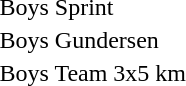<table>
<tr>
<td>Boys Sprint</td>
<td></td>
<td></td>
<td></td>
</tr>
<tr>
<td>Boys Gundersen</td>
<td></td>
<td></td>
<td></td>
</tr>
<tr>
<td>Boys Team 3x5 km</td>
<td></td>
<td></td>
<td></td>
</tr>
</table>
